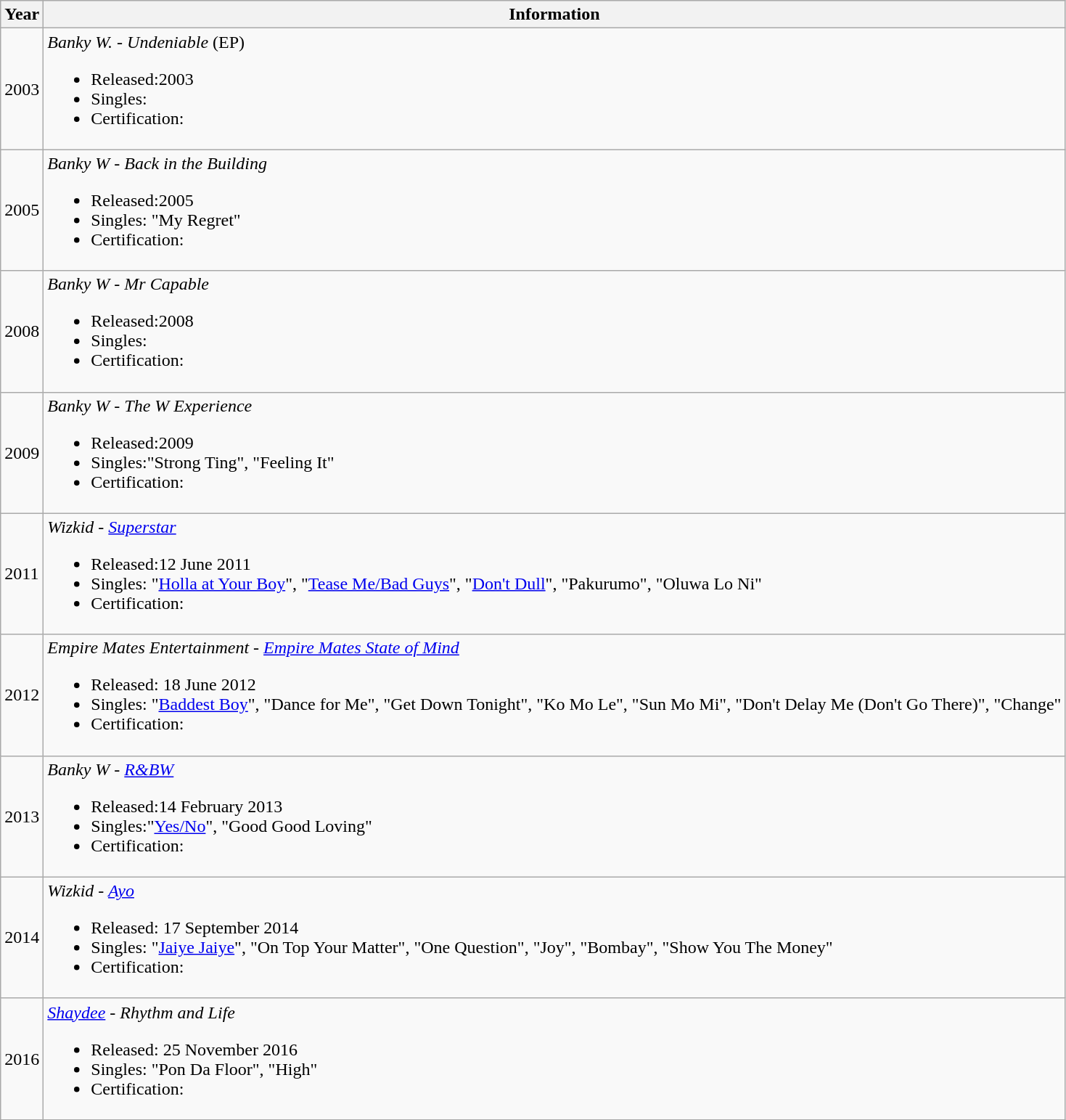<table class="wikitable">
<tr>
<th align="center">Year</th>
<th align="center">Information</th>
</tr>
<tr>
<td rowspan="1">2003</td>
<td align="left"><em>Banky W. - Undeniable </em> (EP)<br><ul><li>Released:2003</li><li>Singles:</li><li>Certification:</li></ul></td>
</tr>
<tr>
<td rowspan="1">2005</td>
<td align="left"><em>Banky W - Back in the Building </em><br><ul><li>Released:2005</li><li>Singles: "My Regret"</li><li>Certification:</li></ul></td>
</tr>
<tr>
<td rowspan="1">2008</td>
<td align="left"><em>Banky W - Mr Capable</em><br><ul><li>Released:2008</li><li>Singles:</li><li>Certification:</li></ul></td>
</tr>
<tr>
<td rowspan="1">2009</td>
<td align="left"><em>Banky W - The W Experience </em><br><ul><li>Released:2009</li><li>Singles:"Strong Ting", "Feeling It"</li><li>Certification:</li></ul></td>
</tr>
<tr>
<td rowspan="1">2011</td>
<td align="left"><em>Wizkid - <a href='#'>Superstar</a></em><br><ul><li>Released:12 June 2011</li><li>Singles: "<a href='#'>Holla at Your Boy</a>", "<a href='#'>Tease Me/Bad Guys</a>", "<a href='#'>Don't Dull</a>", "Pakurumo", "Oluwa Lo Ni"</li><li>Certification:</li></ul></td>
</tr>
<tr>
<td rowspan="1">2012</td>
<td align="left"><em>Empire Mates Entertainment - <a href='#'>Empire Mates State of Mind</a></em><br><ul><li>Released: 18 June 2012</li><li>Singles: "<a href='#'>Baddest Boy</a>", "Dance for Me", "Get Down Tonight", "Ko Mo Le", "Sun Mo Mi", "Don't Delay Me (Don't Go There)", "Change"</li><li>Certification:</li></ul></td>
</tr>
<tr>
<td rowspan="1">2013</td>
<td align="left"><em>Banky W - <a href='#'>R&BW</a></em><br><ul><li>Released:14 February 2013</li><li>Singles:"<a href='#'>Yes/No</a>", "Good Good Loving"</li><li>Certification:</li></ul></td>
</tr>
<tr>
<td>2014</td>
<td align="left"><em>Wizkid - <a href='#'>Ayo</a></em><br><ul><li>Released: 17 September 2014</li><li>Singles: "<a href='#'>Jaiye Jaiye</a>", "On Top Your Matter", "One Question", "Joy", "Bombay", "Show You The Money"</li><li>Certification:</li></ul></td>
</tr>
<tr>
<td>2016</td>
<td align="left"><em><a href='#'>Shaydee</a> - Rhythm and Life</em><br><ul><li>Released: 25 November 2016</li><li>Singles: "Pon Da Floor", "High"</li><li>Certification:</li></ul></td>
</tr>
</table>
